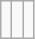<table class=wikitable>
<tr>
<td><br></td>
<td><br></td>
<td><br></td>
</tr>
</table>
